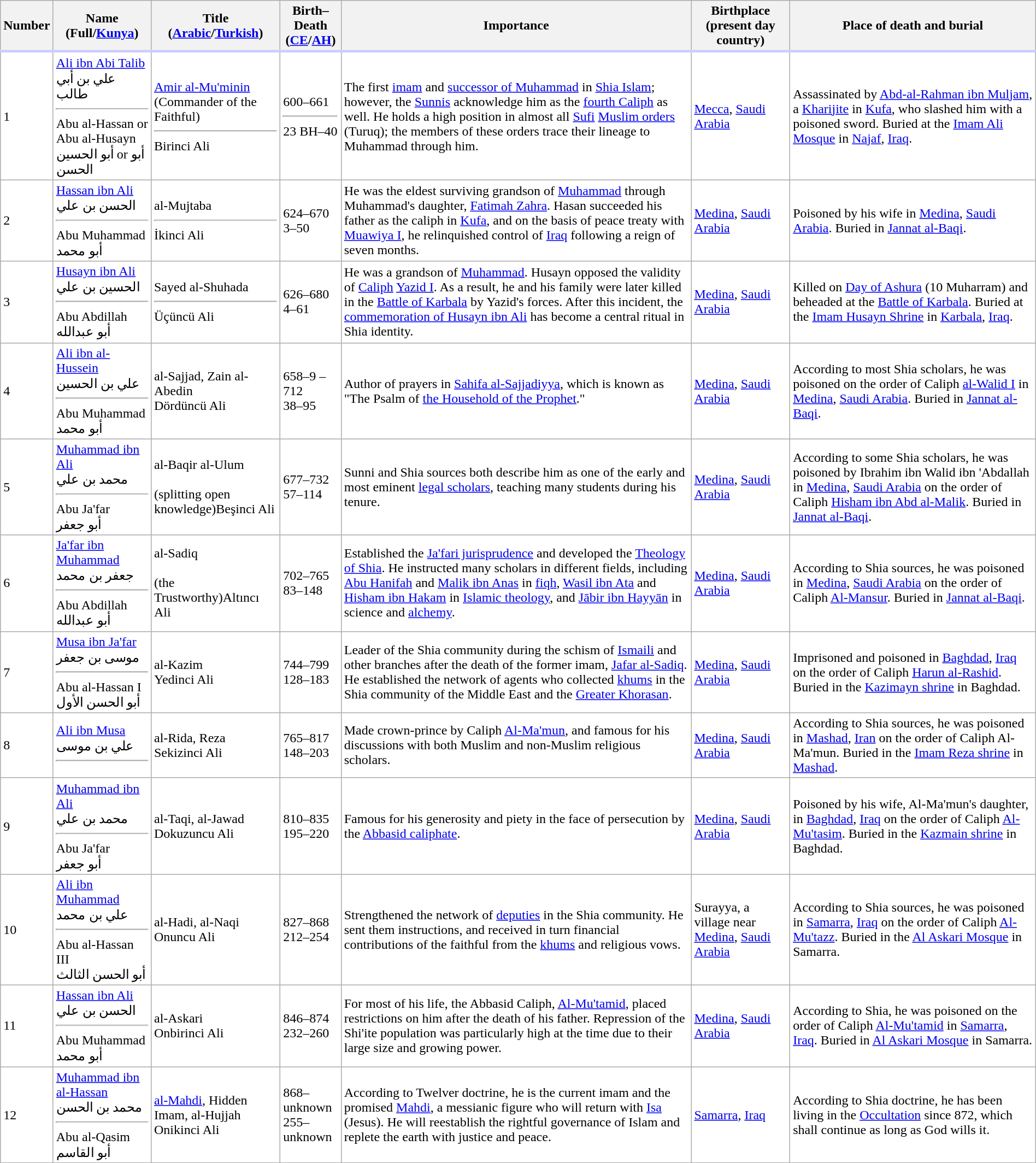<table class="wikitable" width="100%" style="background:#ffffff;">
<tr style="border-bottom:3px solid #CCCCFF">
<th>Number</th>
<th>Name<br>(Full/<a href='#'>Kunya</a>)</th>
<th>Title<br>(<a href='#'>Arabic</a>/<a href='#'>Turkish</a>)</th>
<th>Birth–Death<br>(<a href='#'>CE</a>/<a href='#'>AH</a>)</th>
<th>Importance</th>
<th>Birthplace (present day country)</th>
<th>Place of death and burial</th>
</tr>
<tr>
<td>1</td>
<td><a href='#'>Ali ibn Abi Talib</a><br>علي بن أبي طالب<hr>Abu al-Hassan or Abu al-Husayn<br> أبو الحسین or أبو الحسن</td>
<td><a href='#'>Amir al-Mu'minin</a><br>(Commander of the Faithful)<hr>Birinci Ali</td>
<td>600–661<hr>23 BH–40</td>
<td>The first <a href='#'>imam</a> and <a href='#'>successor of Muhammad</a> in <a href='#'>Shia Islam</a>; however, the <a href='#'>Sunnis</a> acknowledge him as the <a href='#'>fourth Caliph</a> as well. He holds a high position in almost all <a href='#'>Sufi</a> <a href='#'>Muslim orders</a> (Turuq); the members of these orders trace their lineage to Muhammad through him.</td>
<td><a href='#'>Mecca</a>, <a href='#'>Saudi Arabia</a></td>
<td>Assassinated by <a href='#'>Abd-al-Rahman ibn Muljam</a>, a <a href='#'>Kharijite</a> in <a href='#'>Kufa</a>, who slashed him with a poisoned sword. Buried at the <a href='#'>Imam Ali Mosque</a> in <a href='#'>Najaf</a>, <a href='#'>Iraq</a>.</td>
</tr>
<tr>
<td>2</td>
<td><a href='#'>Hassan ibn Ali</a><br>الحسن بن علي<hr>Abu Muhammad<br>أبو محمد</td>
<td>al-Mujtaba<hr>İkinci Ali</td>
<td>624–670<br>3–50</td>
<td>He was the eldest surviving grandson of <a href='#'>Muhammad</a> through Muhammad's daughter, <a href='#'>Fatimah Zahra</a>. Hasan succeeded his father as the caliph in <a href='#'>Kufa</a>, and on the basis of peace treaty with <a href='#'>Muawiya I</a>, he relinquished control of <a href='#'>Iraq</a> following a reign of seven months.</td>
<td><a href='#'>Medina</a>, <a href='#'>Saudi Arabia</a></td>
<td>Poisoned by his wife in <a href='#'>Medina</a>, <a href='#'>Saudi Arabia</a>. Buried in <a href='#'>Jannat al-Baqi</a>.</td>
</tr>
<tr>
<td>3</td>
<td><a href='#'>Husayn ibn Ali</a><br>الحسین بن علي<hr>Abu Abdillah<br>أبو عبدالله</td>
<td>Sayed al-Shuhada<hr>Üçüncü Ali</td>
<td>626–680<br>4–61</td>
<td>He was a grandson of <a href='#'>Muhammad</a>. Husayn opposed the validity of <a href='#'>Caliph</a> <a href='#'>Yazid I</a>. As a result, he and his family were later killed in the <a href='#'>Battle of Karbala</a> by Yazid's forces. After this incident, the <a href='#'>commemoration of Husayn ibn Ali</a> has become a central ritual in Shia identity.</td>
<td><a href='#'>Medina</a>, <a href='#'>Saudi Arabia</a></td>
<td>Killed on <a href='#'>Day of Ashura</a> (10 Muharram) and beheaded at the <a href='#'>Battle of Karbala</a>. Buried at the <a href='#'>Imam Husayn Shrine</a> in <a href='#'>Karbala</a>, <a href='#'>Iraq</a>.</td>
</tr>
<tr>
<td>4</td>
<td><a href='#'>Ali ibn al-Hussein</a><br>علي بن الحسین<hr>Abu Muhammad<br>أبو محمد</td>
<td>al-Sajjad, Zain al-Abedin<br>Dördüncü Ali</td>
<td>658–9 – 712<br>38–95</td>
<td>Author of prayers in <a href='#'>Sahifa al-Sajjadiyya</a>, which is known as "The Psalm of <a href='#'>the Household of the Prophet</a>."</td>
<td><a href='#'>Medina</a>, <a href='#'>Saudi Arabia</a></td>
<td>According to most Shia scholars, he was poisoned on the order of Caliph <a href='#'>al-Walid I</a> in <a href='#'>Medina</a>, <a href='#'>Saudi Arabia</a>. Buried in <a href='#'>Jannat al-Baqi</a>.</td>
</tr>
<tr>
<td>5</td>
<td><a href='#'>Muhammad ibn Ali</a><br>محمد بن علي<hr>Abu Ja'far<br>أبو جعفر</td>
<td>al-Baqir al-Ulum<br><br>(splitting open knowledge)Beşinci Ali</td>
<td>677–732<br>57–114</td>
<td>Sunni and Shia sources both describe him as one of the early and most eminent <a href='#'>legal scholars</a>, teaching many students during his tenure.</td>
<td><a href='#'>Medina</a>, <a href='#'>Saudi Arabia</a></td>
<td>According to some Shia scholars, he was poisoned by Ibrahim ibn Walid ibn 'Abdallah in <a href='#'>Medina</a>, <a href='#'>Saudi Arabia</a> on the order of Caliph <a href='#'>Hisham ibn Abd al-Malik</a>. Buried in <a href='#'>Jannat al-Baqi</a>.</td>
</tr>
<tr>
<td>6</td>
<td><a href='#'>Ja'far ibn Muhammad</a><br>جعفر بن محمد<hr>Abu Abdillah<br>أبو عبدالله</td>
<td>al-Sadiq<br><br>(the Trustworthy)Altıncı Ali</td>
<td>702–765<br>83–148</td>
<td>Established the <a href='#'>Ja'fari jurisprudence</a> and developed the <a href='#'>Theology of Shia</a>. He instructed many scholars in different fields, including <a href='#'>Abu Hanifah</a> and <a href='#'>Malik ibn Anas</a> in <a href='#'>fiqh</a>, <a href='#'>Wasil ibn Ata</a> and <a href='#'>Hisham ibn Hakam</a> in <a href='#'>Islamic theology</a>, and <a href='#'>Jābir ibn Hayyān</a> in science and <a href='#'>alchemy</a>.</td>
<td><a href='#'>Medina</a>, <a href='#'>Saudi Arabia</a></td>
<td>According to Shia sources, he was poisoned in <a href='#'>Medina</a>, <a href='#'>Saudi Arabia</a> on the order of Caliph <a href='#'>Al-Mansur</a>. Buried in <a href='#'>Jannat al-Baqi</a>.</td>
</tr>
<tr>
<td>7</td>
<td><a href='#'>Musa ibn Ja'far</a><br>موسی بن جعفر<hr>Abu al-Hassan I<br>أبو الحسن الأول</td>
<td>al-Kazim<br>Yedinci Ali</td>
<td>744–799<br>128–183</td>
<td>Leader of the Shia community during the schism of <a href='#'>Ismaili</a> and other branches after the death of the former imam, <a href='#'>Jafar al-Sadiq</a>. He established the network of agents who collected <a href='#'>khums</a> in the Shia community of the Middle East and the <a href='#'>Greater Khorasan</a>.</td>
<td><a href='#'>Medina</a>, <a href='#'>Saudi Arabia</a></td>
<td>Imprisoned and poisoned in <a href='#'>Baghdad</a>, <a href='#'>Iraq</a> on the order of Caliph <a href='#'>Harun al-Rashid</a>. Buried in the <a href='#'>Kazimayn shrine</a> in Baghdad.</td>
</tr>
<tr>
<td>8</td>
<td><a href='#'>Ali ibn Musa</a><br>علي بن موسی<hr></td>
<td>al-Rida, Reza<br>Sekizinci Ali</td>
<td>765–817<br>148–203</td>
<td>Made crown-prince by Caliph <a href='#'>Al-Ma'mun</a>, and famous for his discussions with both Muslim and non-Muslim religious scholars.</td>
<td><a href='#'>Medina</a>, <a href='#'>Saudi Arabia</a></td>
<td>According to Shia sources, he was poisoned in <a href='#'>Mashad</a>, <a href='#'>Iran</a> on the order of Caliph Al-Ma'mun. Buried in the <a href='#'>Imam Reza shrine</a> in <a href='#'>Mashad</a>.</td>
</tr>
<tr>
<td>9</td>
<td><a href='#'>Muhammad ibn Ali</a><br>محمد بن علي<hr>Abu Ja'far<br>أبو جعفر</td>
<td>al-Taqi, al-Jawad<br>Dokuzuncu Ali</td>
<td>810–835<br>195–220</td>
<td>Famous for his generosity and piety in the face of persecution by the <a href='#'>Abbasid caliphate</a>.</td>
<td><a href='#'>Medina</a>, <a href='#'>Saudi Arabia</a></td>
<td>Poisoned by his wife, Al-Ma'mun's daughter, in <a href='#'>Baghdad</a>, <a href='#'>Iraq</a> on the order of Caliph <a href='#'>Al-Mu'tasim</a>. Buried in the <a href='#'>Kazmain shrine</a> in Baghdad.</td>
</tr>
<tr>
<td>10</td>
<td><a href='#'>Ali ibn Muhammad</a><br>علي بن محمد<hr>Abu al-Hassan III<br>أبو الحسن الثالث</td>
<td>al-Hadi, al-Naqi<br>Onuncu Ali</td>
<td>827–868<br>212–254</td>
<td>Strengthened the network of <a href='#'>deputies</a> in the Shia community. He sent them instructions, and received in turn financial contributions of the faithful from the <a href='#'>khums</a> and religious vows.</td>
<td>Surayya, a village near <a href='#'>Medina</a>, <a href='#'>Saudi Arabia</a></td>
<td>According to Shia sources, he was poisoned in <a href='#'>Samarra</a>, <a href='#'>Iraq</a> on the order of Caliph <a href='#'>Al-Mu'tazz</a>. Buried in the <a href='#'>Al Askari Mosque</a> in Samarra.</td>
</tr>
<tr>
<td>11</td>
<td><a href='#'>Hassan ibn Ali</a><br>الحسن بن علي<hr>Abu Muhammad<br>أبو محمد</td>
<td>al-Askari<br>Onbirinci Ali</td>
<td>846–874<br>232–260</td>
<td>For most of his life, the Abbasid Caliph, <a href='#'>Al-Mu'tamid</a>, placed restrictions on him after the death of his father. Repression of the Shi'ite population was particularly high at the time due to their large size and growing power.</td>
<td><a href='#'>Medina</a>, <a href='#'>Saudi Arabia</a></td>
<td>According to Shia, he was poisoned on the order of Caliph <a href='#'>Al-Mu'tamid</a> in <a href='#'>Samarra</a>, <a href='#'>Iraq</a>. Buried in <a href='#'>Al Askari Mosque</a> in Samarra.</td>
</tr>
<tr>
<td>12</td>
<td><a href='#'>Muhammad ibn al-Hassan</a><br>محمد بن الحسن<hr>Abu al-Qasim<br>أبو القاسم</td>
<td><a href='#'>al-Mahdi</a>, Hidden Imam,  al-Hujjah<br>Onikinci Ali</td>
<td>868–unknown<br>255–unknown</td>
<td>According to Twelver doctrine, he is the current imam and the promised <a href='#'>Mahdi</a>, a messianic figure who will return with <a href='#'>Isa</a> (Jesus). He will reestablish the rightful governance of Islam and replete the earth with justice and peace.</td>
<td><a href='#'>Samarra</a>, <a href='#'>Iraq</a></td>
<td>According to Shia doctrine, he has been living in the <a href='#'>Occultation</a> since 872, which shall continue as long as God wills it.</td>
</tr>
<tr>
</tr>
</table>
